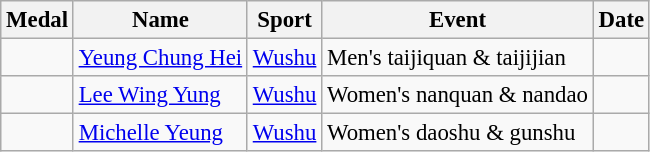<table class="wikitable sortable" style="font-size: 95%;">
<tr>
<th>Medal</th>
<th>Name</th>
<th>Sport</th>
<th>Event</th>
<th>Date</th>
</tr>
<tr>
<td></td>
<td><a href='#'>Yeung Chung Hei</a></td>
<td><a href='#'>Wushu</a></td>
<td>Men's taijiquan & taijijian</td>
<td></td>
</tr>
<tr>
<td></td>
<td><a href='#'>Lee Wing Yung</a></td>
<td><a href='#'>Wushu</a></td>
<td>Women's nanquan & nandao</td>
<td></td>
</tr>
<tr>
<td></td>
<td><a href='#'>Michelle Yeung</a></td>
<td><a href='#'>Wushu</a></td>
<td>Women's daoshu & gunshu</td>
<td></td>
</tr>
</table>
